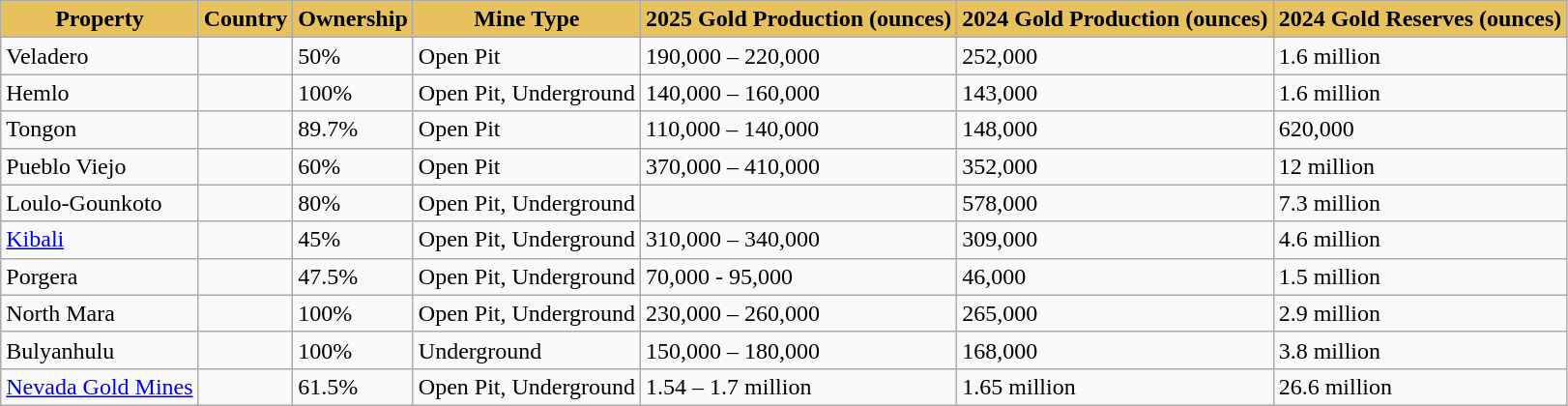<table class="sortable wikitable">
<tr>
<th style="background:#e8c15f;">Property</th>
<th style="background:#e8c15f;">Country</th>
<th style="background:#e8c15f;">Ownership</th>
<th style="background:#e8c15f;">Mine Type</th>
<th style="background:#e8c15f;">2025 Gold Production (ounces)</th>
<th style="background:#e8c15f;">2024 Gold Production (ounces)</th>
<th style="background:#e8c15f;">2024 Gold Reserves (ounces)</th>
</tr>
<tr>
<td>Veladero</td>
<td></td>
<td>50%</td>
<td>Open Pit</td>
<td>190,000 – 220,000</td>
<td>252,000</td>
<td>1.6 million</td>
</tr>
<tr>
<td>Hemlo</td>
<td></td>
<td>100%</td>
<td>Open Pit, Underground</td>
<td>140,000 – 160,000</td>
<td>143,000</td>
<td>1.6 million</td>
</tr>
<tr>
<td>Tongon</td>
<td></td>
<td>89.7%</td>
<td>Open Pit</td>
<td>110,000 – 140,000</td>
<td>148,000</td>
<td>620,000</td>
</tr>
<tr>
<td>Pueblo Viejo</td>
<td></td>
<td>60%</td>
<td>Open Pit</td>
<td>370,000 – 410,000</td>
<td>352,000</td>
<td>12 million</td>
</tr>
<tr>
<td>Loulo-Gounkoto</td>
<td></td>
<td>80%</td>
<td>Open Pit, Underground</td>
<td></td>
<td>578,000</td>
<td>7.3 million</td>
</tr>
<tr>
<td><a href='#'>Kibali</a></td>
<td></td>
<td>45%</td>
<td>Open Pit, Underground</td>
<td>310,000 – 340,000</td>
<td>309,000</td>
<td>4.6 million</td>
</tr>
<tr>
<td>Porgera</td>
<td></td>
<td>47.5%</td>
<td>Open Pit, Underground</td>
<td>70,000 - 95,000</td>
<td>46,000</td>
<td>1.5 million</td>
</tr>
<tr>
<td>North Mara</td>
<td></td>
<td>100%</td>
<td>Open Pit, Underground</td>
<td>230,000 – 260,000</td>
<td>265,000</td>
<td>2.9 million</td>
</tr>
<tr>
<td>Bulyanhulu</td>
<td></td>
<td>100%</td>
<td>Underground</td>
<td>150,000 – 180,000</td>
<td>168,000</td>
<td>3.8 million</td>
</tr>
<tr>
<td><a href='#'>Nevada Gold Mines</a></td>
<td></td>
<td>61.5%</td>
<td>Open Pit, Underground</td>
<td>1.54 – 1.7 million</td>
<td>1.65 million</td>
<td>26.6 million</td>
</tr>
</table>
